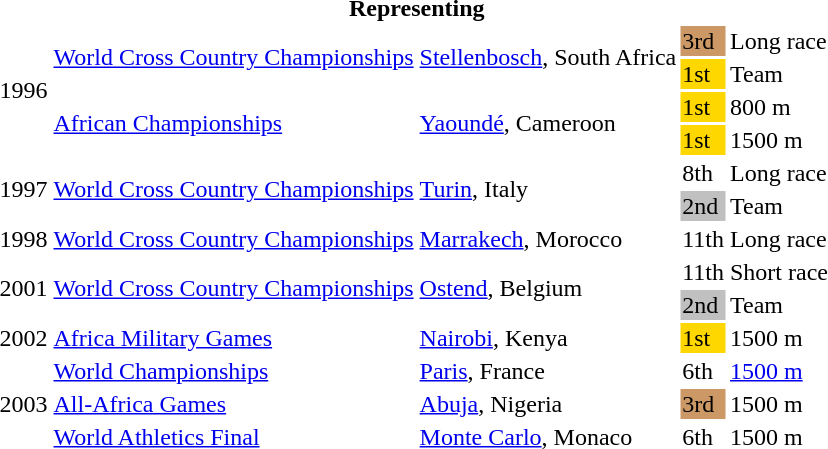<table>
<tr>
<th colspan="6">Representing </th>
</tr>
<tr>
<td rowspan=4>1996</td>
<td rowspan=2><a href='#'>World Cross Country Championships</a></td>
<td rowspan=2><a href='#'>Stellenbosch</a>, South Africa</td>
<td bgcolor="cc9966">3rd</td>
<td>Long race</td>
<td></td>
</tr>
<tr>
<td bgcolor="gold">1st</td>
<td>Team</td>
<td></td>
</tr>
<tr>
<td rowspan=2><a href='#'>African Championships</a></td>
<td rowspan=2><a href='#'>Yaoundé</a>, Cameroon</td>
<td bgcolor="gold">1st</td>
<td>800 m</td>
<td></td>
</tr>
<tr>
<td bgcolor="gold">1st</td>
<td>1500 m</td>
<td></td>
</tr>
<tr>
<td rowspan=2>1997</td>
<td rowspan=2><a href='#'>World Cross Country Championships</a></td>
<td rowspan=2><a href='#'>Turin</a>, Italy</td>
<td>8th</td>
<td>Long race</td>
<td></td>
</tr>
<tr>
<td bgcolor="silver">2nd</td>
<td>Team</td>
<td></td>
</tr>
<tr>
<td>1998</td>
<td><a href='#'>World Cross Country Championships</a></td>
<td><a href='#'>Marrakech</a>, Morocco</td>
<td>11th</td>
<td>Long race</td>
<td></td>
</tr>
<tr>
<td rowspan=2>2001</td>
<td rowspan=2><a href='#'>World Cross Country Championships</a></td>
<td rowspan=2><a href='#'>Ostend</a>, Belgium</td>
<td>11th</td>
<td>Short race</td>
<td></td>
</tr>
<tr>
<td bgcolor="silver">2nd</td>
<td>Team</td>
<td></td>
</tr>
<tr>
<td>2002</td>
<td><a href='#'>Africa Military Games</a></td>
<td><a href='#'>Nairobi</a>, Kenya</td>
<td bgcolor=gold>1st</td>
<td>1500 m</td>
</tr>
<tr>
<td rowspan=3>2003</td>
<td><a href='#'>World Championships</a></td>
<td><a href='#'>Paris</a>, France</td>
<td>6th</td>
<td><a href='#'>1500 m</a></td>
<td></td>
</tr>
<tr>
<td><a href='#'>All-Africa Games</a></td>
<td><a href='#'>Abuja</a>, Nigeria</td>
<td bgcolor="cc9966">3rd</td>
<td>1500 m</td>
<td></td>
</tr>
<tr>
<td><a href='#'>World Athletics Final</a></td>
<td><a href='#'>Monte Carlo</a>, Monaco</td>
<td>6th</td>
<td>1500 m</td>
<td></td>
</tr>
</table>
